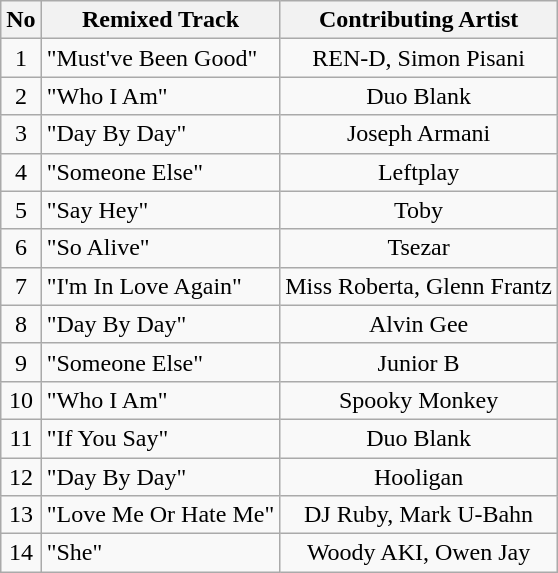<table class="wikitable">
<tr>
<th>No</th>
<th>Remixed Track</th>
<th>Contributing Artist</th>
</tr>
<tr>
<td align="center">1</td>
<td align="centre">"Must've Been Good"</td>
<td align="center">REN-D, Simon Pisani</td>
</tr>
<tr>
<td align="center">2</td>
<td align="centre">"Who I Am"</td>
<td align="center">Duo Blank</td>
</tr>
<tr>
<td align="center">3</td>
<td align="centre">"Day By Day"</td>
<td align="center">Joseph Armani</td>
</tr>
<tr>
<td align="center">4</td>
<td align="centre">"Someone Else"</td>
<td align="center">Leftplay</td>
</tr>
<tr>
<td align="center">5</td>
<td align="centre">"Say Hey"</td>
<td align="center">Toby</td>
</tr>
<tr>
<td align="center">6</td>
<td align="centre">"So Alive"</td>
<td align="center">Tsezar</td>
</tr>
<tr>
<td align="center">7</td>
<td align="centre">"I'm In Love Again"</td>
<td align="center">Miss Roberta, Glenn Frantz</td>
</tr>
<tr>
<td align="center">8</td>
<td align="centre">"Day By Day"</td>
<td align="center">Alvin Gee</td>
</tr>
<tr>
<td align="center">9</td>
<td align="centre">"Someone Else"</td>
<td align="center">Junior B</td>
</tr>
<tr>
<td align="center">10</td>
<td align="centre">"Who I Am"</td>
<td align="center">Spooky Monkey</td>
</tr>
<tr>
<td align="center">11</td>
<td align="centre">"If You Say"</td>
<td align="center">Duo Blank</td>
</tr>
<tr>
<td align="center">12</td>
<td align="centre">"Day By Day"</td>
<td align="center">Hooligan</td>
</tr>
<tr>
<td align="center">13</td>
<td align="centre">"Love Me Or Hate Me"</td>
<td align="center">DJ Ruby, Mark U-Bahn</td>
</tr>
<tr>
<td align="center">14</td>
<td align="centre">"She"</td>
<td align="center">Woody AKI, Owen Jay</td>
</tr>
</table>
